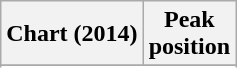<table class="wikitable sortable plainrowheaders" style="text-align:center">
<tr>
<th scope="col">Chart (2014)</th>
<th scope="col">Peak<br> position</th>
</tr>
<tr>
</tr>
<tr>
</tr>
</table>
